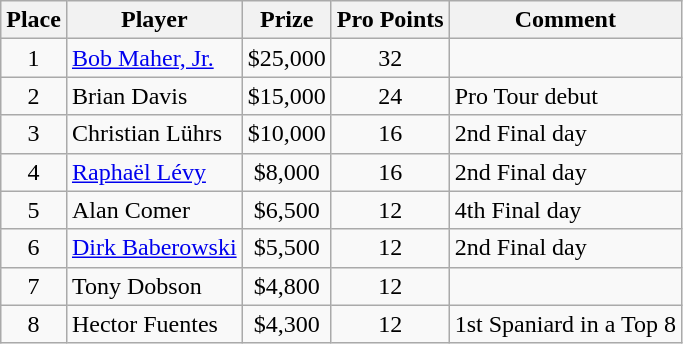<table class="wikitable">
<tr>
<th>Place</th>
<th>Player</th>
<th>Prize</th>
<th>Pro Points</th>
<th>Comment</th>
</tr>
<tr>
<td align=center>1</td>
<td> <a href='#'>Bob Maher, Jr.</a></td>
<td align=center>$25,000</td>
<td align=center>32</td>
<td></td>
</tr>
<tr>
<td align=center>2</td>
<td> Brian Davis</td>
<td align=center>$15,000</td>
<td align=center>24</td>
<td>Pro Tour debut</td>
</tr>
<tr>
<td align=center>3</td>
<td> Christian Lührs</td>
<td align=center>$10,000</td>
<td align=center>16</td>
<td>2nd Final day</td>
</tr>
<tr>
<td align=center>4</td>
<td> <a href='#'>Raphaël Lévy</a></td>
<td align=center>$8,000</td>
<td align=center>16</td>
<td>2nd Final day</td>
</tr>
<tr>
<td align=center>5</td>
<td> Alan Comer</td>
<td align=center>$6,500</td>
<td align=center>12</td>
<td>4th Final day</td>
</tr>
<tr>
<td align=center>6</td>
<td> <a href='#'>Dirk Baberowski</a></td>
<td align=center>$5,500</td>
<td align=center>12</td>
<td>2nd Final day</td>
</tr>
<tr>
<td align=center>7</td>
<td> Tony Dobson</td>
<td align=center>$4,800</td>
<td align=center>12</td>
<td></td>
</tr>
<tr>
<td align=center>8</td>
<td> Hector Fuentes</td>
<td align=center>$4,300</td>
<td align=center>12</td>
<td>1st Spaniard in a Top 8</td>
</tr>
</table>
